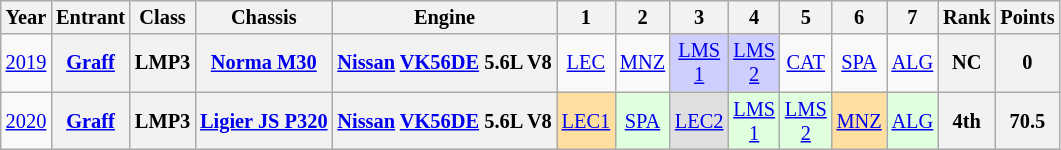<table class="wikitable" style="text-align:center; font-size:85%">
<tr>
<th>Year</th>
<th>Entrant</th>
<th>Class</th>
<th>Chassis</th>
<th>Engine</th>
<th>1</th>
<th>2</th>
<th>3</th>
<th>4</th>
<th>5</th>
<th>6</th>
<th>7</th>
<th>Rank</th>
<th>Points</th>
</tr>
<tr>
<td><a href='#'>2019</a></td>
<th><a href='#'>Graff</a></th>
<th>LMP3</th>
<th><a href='#'>Norma M30</a></th>
<th><a href='#'>Nissan</a> <a href='#'>VK56DE</a> 5.6L V8</th>
<td style="background:#;"><a href='#'>LEC</a></td>
<td style="background:#;"><a href='#'>MNZ</a></td>
<td style="background:#CFCFFF;"><a href='#'>LMS<br>1</a><br></td>
<td style="background:#CFCFFF;"><a href='#'>LMS<br>2</a><br></td>
<td style="background:#;"><a href='#'>CAT</a></td>
<td style="background:#;"><a href='#'>SPA</a></td>
<td style="background:#;"><a href='#'>ALG</a></td>
<th>NC</th>
<th>0</th>
</tr>
<tr>
<td><a href='#'>2020</a></td>
<th><a href='#'>Graff</a></th>
<th>LMP3</th>
<th><a href='#'>Ligier JS P320</a></th>
<th><a href='#'>Nissan</a> <a href='#'>VK56DE</a> 5.6L V8</th>
<td style="background:#FFDF9F;"><a href='#'>LEC1</a><br></td>
<td style="background:#DFFFDF;"><a href='#'>SPA</a><br></td>
<td style="background:#DFDFDF;"><a href='#'>LEC2</a><br></td>
<td style="background:#DFFFDF;"><a href='#'>LMS<br>1</a><br></td>
<td style="background:#DFFFDF;"><a href='#'>LMS<br>2</a><br></td>
<td style="background:#FFDF9F;"><a href='#'>MNZ</a><br></td>
<td style="background:#DFFFDF;"><a href='#'>ALG</a><br></td>
<th>4th</th>
<th>70.5</th>
</tr>
</table>
